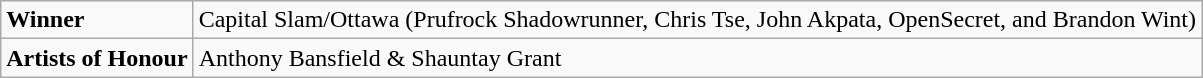<table class="wikitable">
<tr>
<td><strong>Winner</strong></td>
<td>Capital Slam/Ottawa (Prufrock Shadowrunner, Chris Tse, John Akpata, OpenSecret, and Brandon Wint)</td>
</tr>
<tr>
<td><strong>Artists of Honour</strong></td>
<td>Anthony Bansfield & Shauntay Grant</td>
</tr>
</table>
